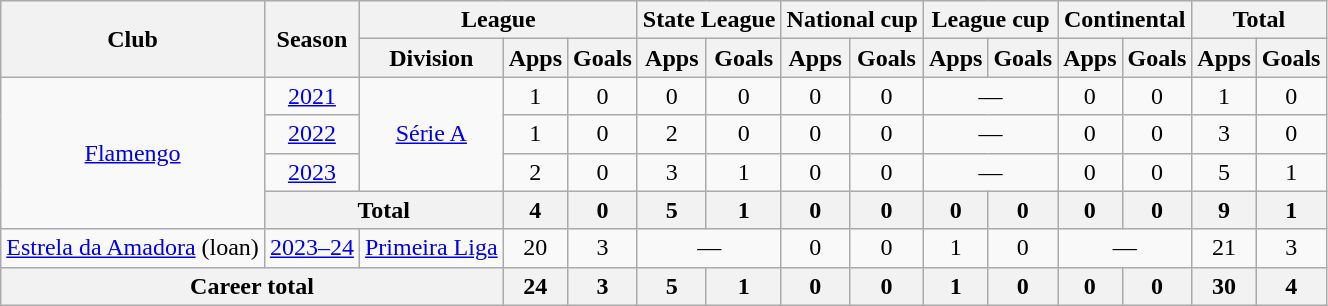<table class="wikitable" style="text-align: center">
<tr>
<th rowspan="2">Club</th>
<th rowspan="2">Season</th>
<th colspan="3">League</th>
<th colspan="2">State League</th>
<th colspan="2">National cup</th>
<th colspan="2">League cup</th>
<th colspan="2">Continental</th>
<th colspan="2">Total</th>
</tr>
<tr>
<th>Division</th>
<th>Apps</th>
<th>Goals</th>
<th>Apps</th>
<th>Goals</th>
<th>Apps</th>
<th>Goals</th>
<th>Apps</th>
<th>Goals</th>
<th>Apps</th>
<th>Goals</th>
<th>Apps</th>
<th>Goals</th>
</tr>
<tr>
<td rowspan="4"><a href='#'>Flamengo</a></td>
<td><a href='#'>2021</a></td>
<td rowspan="3"><a href='#'>Série A</a></td>
<td>1</td>
<td>0</td>
<td>0</td>
<td>0</td>
<td>0</td>
<td>0</td>
<td colspan="2">—</td>
<td>0</td>
<td>0</td>
<td>1</td>
<td>0</td>
</tr>
<tr>
<td><a href='#'>2022</a></td>
<td>1</td>
<td>0</td>
<td>2</td>
<td>0</td>
<td>0</td>
<td>0</td>
<td colspan="2">—</td>
<td>0</td>
<td>0</td>
<td>3</td>
<td>0</td>
</tr>
<tr>
<td><a href='#'>2023</a></td>
<td>2</td>
<td>0</td>
<td>3</td>
<td>1</td>
<td>0</td>
<td>0</td>
<td colspan="2">—</td>
<td>0</td>
<td>0</td>
<td>5</td>
<td>1</td>
</tr>
<tr>
<th colspan="2">Total</th>
<th>4</th>
<th>0</th>
<th>5</th>
<th>1</th>
<th>0</th>
<th>0</th>
<th>0</th>
<th>0</th>
<th>0</th>
<th>0</th>
<th>9</th>
<th>1</th>
</tr>
<tr>
<td><a href='#'>Estrela da Amadora</a> (loan)</td>
<td><a href='#'>2023–24</a></td>
<td><a href='#'>Primeira Liga</a></td>
<td>20</td>
<td>3</td>
<td colspan="2">—</td>
<td>0</td>
<td>0</td>
<td>1</td>
<td>0</td>
<td colspan="2">—</td>
<td>21</td>
<td>3</td>
</tr>
<tr>
<th colspan="3">Career total</th>
<th>24</th>
<th>3</th>
<th>5</th>
<th>1</th>
<th>0</th>
<th>0</th>
<th>1</th>
<th>0</th>
<th>0</th>
<th>0</th>
<th>30</th>
<th>4</th>
</tr>
</table>
